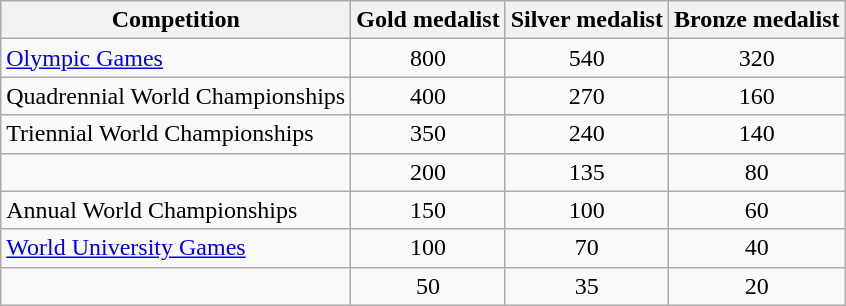<table class="wikitable" style="text-align:center;">
<tr>
<th>Competition</th>
<th>Gold medalist</th>
<th>Silver medalist</th>
<th>Bronze medalist</th>
</tr>
<tr>
<td align="left"><a href='#'>Olympic Games</a></td>
<td>800</td>
<td>540</td>
<td>320</td>
</tr>
<tr>
<td align="left">Quadrennial World Championships</td>
<td>400</td>
<td>270</td>
<td>160</td>
</tr>
<tr>
<td align="left">Triennial World Championships</td>
<td>350</td>
<td>240</td>
<td>140</td>
</tr>
<tr>
<td align="left"></td>
<td>200</td>
<td>135</td>
<td>80</td>
</tr>
<tr>
<td align="left">Annual World Championships</td>
<td>150</td>
<td>100</td>
<td>60</td>
</tr>
<tr>
<td align="left"><a href='#'>World University Games</a></td>
<td>100</td>
<td>70</td>
<td>40</td>
</tr>
<tr>
<td align="left"></td>
<td>50</td>
<td>35</td>
<td>20</td>
</tr>
</table>
